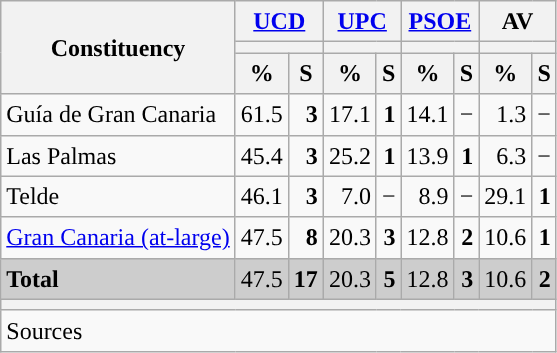<table class="wikitable sortable" style="text-align:right; line-height:20px;">
<tr>
<th rowspan="3">Constituency</th>
<th colspan="2" width="30px" class="unsortable"><a href='#'>UCD</a></th>
<th colspan="2" width="30px" class="unsortable"><a href='#'>UPC</a></th>
<th colspan="2" width="30px" class="unsortable"><a href='#'>PSOE</a></th>
<th colspan="2" width="30px" class="unsortable">AV</th>
</tr>
<tr>
<th colspan="2" style="background:"></th>
<th colspan="2" style="background:"></th>
<th colspan="2" style="background:"></th>
<th colspan="2" style="background:"></th>
</tr>
<tr>
<th data-sort-type="number">%</th>
<th data-sort-type="number">S</th>
<th data-sort-type="number">%</th>
<th data-sort-type="number">S</th>
<th data-sort-type="number">%</th>
<th data-sort-type="number">S</th>
<th data-sort-type="number">%</th>
<th data-sort-type="number">S</th>
</tr>
<tr>
<td align="left">Guía de Gran Canaria</td>
<td style="background:">61.5</td>
<td><strong>3</strong></td>
<td>17.1</td>
<td><strong>1</strong></td>
<td>14.1</td>
<td>−</td>
<td>1.3</td>
<td>−</td>
</tr>
<tr>
<td align="left">Las Palmas</td>
<td style="background:">45.4</td>
<td><strong>3</strong></td>
<td>25.2</td>
<td><strong>1</strong></td>
<td>13.9</td>
<td><strong>1</strong></td>
<td>6.3</td>
<td>−</td>
</tr>
<tr>
<td align="left">Telde</td>
<td style="background:">46.1</td>
<td><strong>3</strong></td>
<td>7.0</td>
<td>−</td>
<td>8.9</td>
<td>−</td>
<td>29.1</td>
<td><strong>1</strong></td>
</tr>
<tr>
<td align="left"><a href='#'>Gran Canaria (at-large)</a></td>
<td style="background:">47.5</td>
<td><strong>8</strong></td>
<td>20.3</td>
<td><strong>3</strong></td>
<td>12.8</td>
<td><strong>2</strong></td>
<td>10.6</td>
<td><strong>1</strong></td>
</tr>
<tr style="background:#CDCDCD;">
<td align="left"><strong>Total</strong></td>
<td style="background:">47.5</td>
<td><strong>17</strong></td>
<td>20.3</td>
<td><strong>5</strong></td>
<td>12.8</td>
<td><strong>3</strong></td>
<td>10.6</td>
<td><strong>2</strong></td>
</tr>
<tr>
<th colspan="9"></th>
</tr>
<tr>
<th style="text-align:left; font-weight:normal; background:#F9F9F9" colspan="9">Sources</th>
</tr>
</table>
